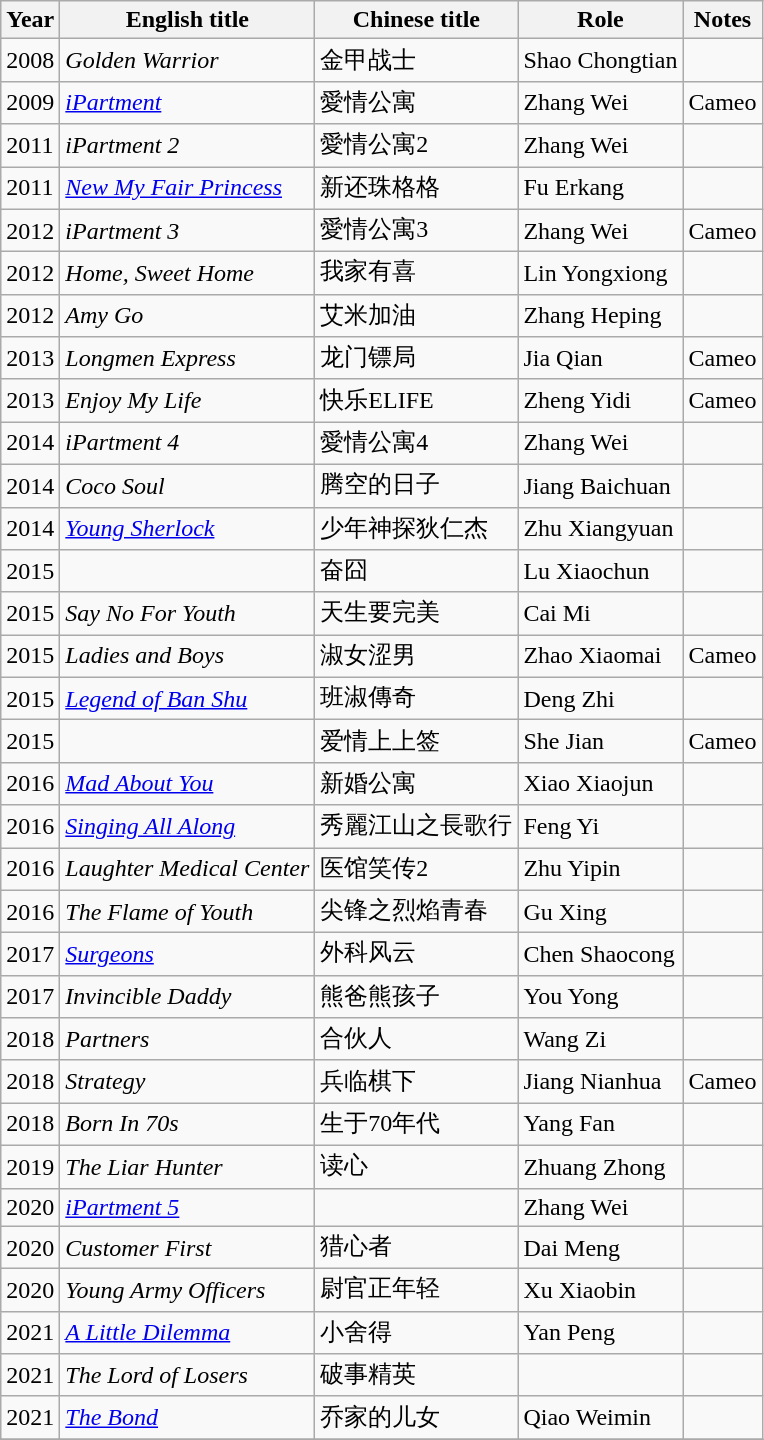<table class="wikitable">
<tr>
<th>Year</th>
<th>English title</th>
<th>Chinese title</th>
<th>Role</th>
<th>Notes</th>
</tr>
<tr>
<td>2008</td>
<td><em>Golden Warrior</em></td>
<td>金甲战士</td>
<td>Shao Chongtian</td>
<td></td>
</tr>
<tr>
<td>2009</td>
<td><em><a href='#'>iPartment</a></em></td>
<td>愛情公寓</td>
<td>Zhang Wei</td>
<td>Cameo</td>
</tr>
<tr>
<td>2011</td>
<td><em>iPartment 2</em></td>
<td>愛情公寓2</td>
<td>Zhang Wei</td>
<td></td>
</tr>
<tr>
<td>2011</td>
<td><em><a href='#'>New My Fair Princess</a></em></td>
<td>新还珠格格</td>
<td>Fu Erkang</td>
<td></td>
</tr>
<tr>
<td>2012</td>
<td><em>iPartment 3</em></td>
<td>愛情公寓3</td>
<td>Zhang Wei</td>
<td>Cameo </td>
</tr>
<tr>
<td>2012</td>
<td><em>Home, Sweet Home</em></td>
<td>我家有喜</td>
<td>Lin Yongxiong</td>
<td></td>
</tr>
<tr>
<td>2012</td>
<td><em>Amy Go</em></td>
<td>艾米加油</td>
<td>Zhang Heping</td>
<td></td>
</tr>
<tr>
<td>2013</td>
<td><em>Longmen Express</em></td>
<td>龙门镖局</td>
<td>Jia Qian</td>
<td>Cameo</td>
</tr>
<tr>
<td>2013</td>
<td><em>Enjoy My Life</em></td>
<td>快乐ELIFE</td>
<td>Zheng Yidi</td>
<td>Cameo</td>
</tr>
<tr>
<td>2014</td>
<td><em>iPartment 4</em></td>
<td>愛情公寓4</td>
<td>Zhang Wei</td>
<td></td>
</tr>
<tr>
<td>2014</td>
<td><em>Coco Soul</em></td>
<td>腾空的日子</td>
<td>Jiang Baichuan</td>
<td></td>
</tr>
<tr>
<td>2014</td>
<td><em><a href='#'>Young Sherlock</a></em></td>
<td>少年神探狄仁杰</td>
<td>Zhu Xiangyuan</td>
<td></td>
</tr>
<tr>
<td>2015</td>
<td></td>
<td>奋囧</td>
<td>Lu Xiaochun</td>
<td></td>
</tr>
<tr>
<td>2015</td>
<td><em>Say No For Youth</em></td>
<td>天生要完美</td>
<td>Cai Mi</td>
<td></td>
</tr>
<tr>
<td>2015</td>
<td><em>Ladies and Boys</em></td>
<td>淑女涩男</td>
<td>Zhao Xiaomai</td>
<td>Cameo </td>
</tr>
<tr>
<td>2015</td>
<td><em><a href='#'>Legend of Ban Shu</a></em></td>
<td>班淑傳奇</td>
<td>Deng Zhi</td>
<td></td>
</tr>
<tr>
<td>2015</td>
<td></td>
<td>爱情上上签</td>
<td>She Jian</td>
<td>Cameo</td>
</tr>
<tr>
<td>2016</td>
<td><em><a href='#'>Mad About You</a></em></td>
<td>新婚公寓</td>
<td>Xiao Xiaojun</td>
<td></td>
</tr>
<tr>
<td>2016</td>
<td><em><a href='#'>Singing All Along</a></em></td>
<td>秀麗江山之長歌行</td>
<td>Feng Yi</td>
<td></td>
</tr>
<tr>
<td>2016</td>
<td><em>Laughter Medical Center</em></td>
<td>医馆笑传2</td>
<td>Zhu Yipin</td>
<td></td>
</tr>
<tr>
<td>2016</td>
<td><em>The Flame of Youth</em></td>
<td>尖锋之烈焰青春</td>
<td>Gu Xing</td>
<td></td>
</tr>
<tr>
<td>2017</td>
<td><em><a href='#'>Surgeons</a></em></td>
<td>外科风云</td>
<td>Chen Shaocong</td>
<td></td>
</tr>
<tr>
<td>2017</td>
<td><em>Invincible Daddy</em></td>
<td>熊爸熊孩子</td>
<td>You Yong</td>
<td></td>
</tr>
<tr>
<td>2018</td>
<td><em>Partners</em></td>
<td>合伙人</td>
<td>Wang Zi</td>
<td></td>
</tr>
<tr>
<td>2018</td>
<td><em>Strategy</em></td>
<td>兵临棋下</td>
<td>Jiang Nianhua</td>
<td>Cameo</td>
</tr>
<tr>
<td>2018</td>
<td><em>Born In 70s</em></td>
<td>生于70年代</td>
<td>Yang Fan</td>
<td></td>
</tr>
<tr>
<td>2019</td>
<td><em>The Liar Hunter</em></td>
<td>读心</td>
<td>Zhuang Zhong</td>
<td></td>
</tr>
<tr>
<td>2020</td>
<td><em><a href='#'>iPartment 5</a></em></td>
<td></td>
<td>Zhang Wei</td>
<td></td>
</tr>
<tr>
<td>2020</td>
<td><em>Customer First</em></td>
<td>猎心者</td>
<td>Dai Meng</td>
<td></td>
</tr>
<tr>
<td>2020</td>
<td><em>Young Army Officers</em></td>
<td>尉官正年轻</td>
<td>Xu Xiaobin</td>
<td></td>
</tr>
<tr>
<td>2021</td>
<td><em><a href='#'>A Little Dilemma</a></em></td>
<td>小舍得</td>
<td>Yan Peng</td>
<td></td>
</tr>
<tr>
<td>2021</td>
<td><em>The Lord of Losers</em></td>
<td>破事精英</td>
<td></td>
<td></td>
</tr>
<tr>
<td>2021</td>
<td><em><a href='#'>The Bond</a></em></td>
<td>乔家的儿女</td>
<td>Qiao Weimin</td>
<td></td>
</tr>
<tr>
</tr>
</table>
